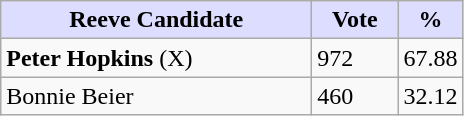<table class="wikitable">
<tr>
<th style="background:#ddf; width:200px;">Reeve Candidate</th>
<th style="background:#ddf; width:50px;">Vote</th>
<th style="background:#ddf; width:30px;">%</th>
</tr>
<tr>
<td><strong>Peter Hopkins</strong> (X)</td>
<td>972</td>
<td>67.88</td>
</tr>
<tr>
<td>Bonnie Beier</td>
<td>460</td>
<td>32.12</td>
</tr>
</table>
